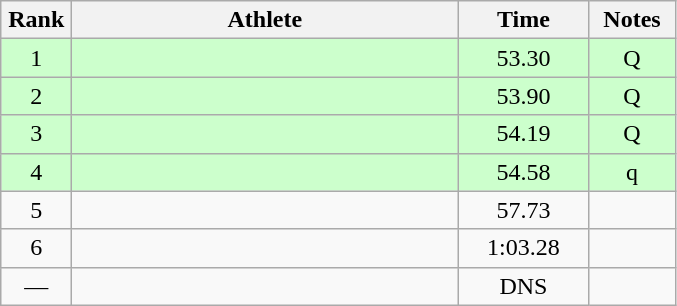<table class="wikitable" style="text-align:center">
<tr>
<th width=40>Rank</th>
<th width=250>Athlete</th>
<th width=80>Time</th>
<th width=50>Notes</th>
</tr>
<tr bgcolor="ccffcc">
<td>1</td>
<td align=left></td>
<td>53.30</td>
<td>Q</td>
</tr>
<tr bgcolor="ccffcc">
<td>2</td>
<td align=left></td>
<td>53.90</td>
<td>Q</td>
</tr>
<tr bgcolor="ccffcc">
<td>3</td>
<td align=left></td>
<td>54.19</td>
<td>Q</td>
</tr>
<tr bgcolor="ccffcc">
<td>4</td>
<td align=left></td>
<td>54.58</td>
<td>q</td>
</tr>
<tr>
<td>5</td>
<td align=left></td>
<td>57.73</td>
<td></td>
</tr>
<tr>
<td>6</td>
<td align=left></td>
<td>1:03.28</td>
<td></td>
</tr>
<tr>
<td>—</td>
<td align=left></td>
<td>DNS</td>
<td></td>
</tr>
</table>
